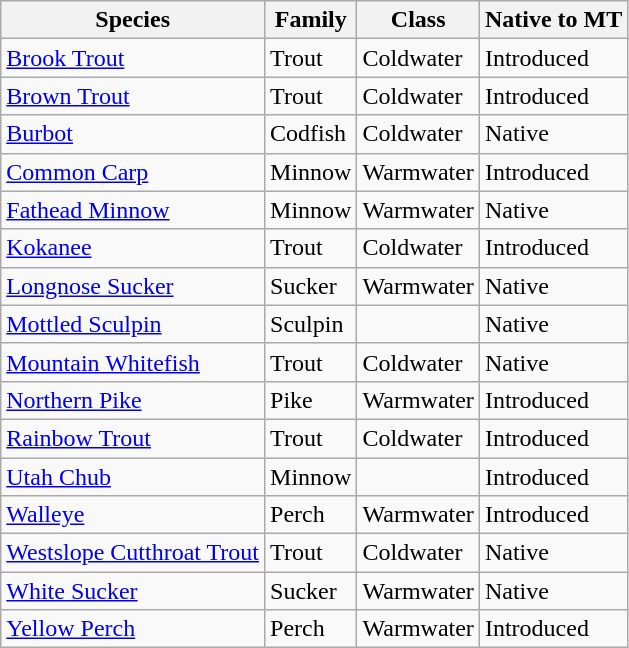<table class="wikitable mw-collapsible mw-collapsed">
<tr>
<th colspan="1" rowspan="1">Species</th>
<th colspan="1" rowspan="1">Family</th>
<th colspan="1" rowspan="1">Class</th>
<th colspan="1" rowspan="1">Native to MT</th>
</tr>
<tr>
<td><a href='#'>Brook Trout</a></td>
<td>Trout</td>
<td>Coldwater</td>
<td>Introduced</td>
</tr>
<tr>
<td><a href='#'>Brown Trout</a></td>
<td>Trout</td>
<td>Coldwater</td>
<td>Introduced</td>
</tr>
<tr>
<td><a href='#'>Burbot</a></td>
<td>Codfish</td>
<td>Coldwater</td>
<td>Native</td>
</tr>
<tr>
<td><a href='#'>Common Carp</a></td>
<td>Minnow</td>
<td>Warmwater</td>
<td>Introduced</td>
</tr>
<tr>
<td><a href='#'>Fathead Minnow</a></td>
<td>Minnow</td>
<td>Warmwater</td>
<td>Native</td>
</tr>
<tr>
<td><a href='#'>Kokanee</a></td>
<td>Trout</td>
<td>Coldwater</td>
<td>Introduced</td>
</tr>
<tr>
<td><a href='#'>Longnose Sucker</a></td>
<td>Sucker</td>
<td>Warmwater</td>
<td>Native</td>
</tr>
<tr>
<td><a href='#'>Mottled Sculpin</a></td>
<td>Sculpin</td>
<td></td>
<td>Native</td>
</tr>
<tr>
<td><a href='#'>Mountain Whitefish</a></td>
<td>Trout</td>
<td>Coldwater</td>
<td>Native</td>
</tr>
<tr>
<td><a href='#'>Northern Pike</a></td>
<td>Pike</td>
<td>Warmwater</td>
<td>Introduced</td>
</tr>
<tr>
<td><a href='#'>Rainbow Trout</a></td>
<td>Trout</td>
<td>Coldwater</td>
<td>Introduced</td>
</tr>
<tr>
<td><a href='#'>Utah Chub</a></td>
<td>Minnow</td>
<td></td>
<td>Introduced</td>
</tr>
<tr>
<td><a href='#'>Walleye</a></td>
<td>Perch</td>
<td>Warmwater</td>
<td>Introduced</td>
</tr>
<tr>
<td><a href='#'>Westslope Cutthroat Trout</a></td>
<td>Trout</td>
<td>Coldwater</td>
<td>Native</td>
</tr>
<tr>
<td><a href='#'>White Sucker</a></td>
<td>Sucker</td>
<td>Warmwater</td>
<td>Native</td>
</tr>
<tr>
<td><a href='#'>Yellow Perch</a></td>
<td>Perch</td>
<td>Warmwater</td>
<td>Introduced</td>
</tr>
</table>
